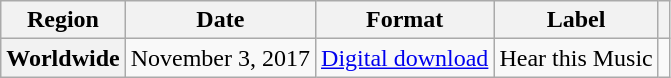<table class="wikitable plainrowheaders">
<tr>
<th scope="col">Region</th>
<th scope="col">Date</th>
<th scope="col">Format</th>
<th scope="col">Label</th>
<th scope="col"></th>
</tr>
<tr>
<th scope="row" rowspan="1">Worldwide</th>
<td>November 3, 2017</td>
<td><a href='#'>Digital download</a></td>
<td rowspan="3">Hear this Music</td>
<td></td>
</tr>
</table>
